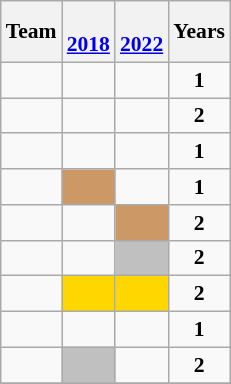<table class="wikitable sortable" style="text-align:center; font-size:90%">
<tr bgcolor=>
<th><strong>Team</strong></th>
<th><br><a href='#'>2018</a></th>
<th><br><a href='#'>2022</a></th>
<th>Years</th>
</tr>
<tr>
<td align=left></td>
<td></td>
<td></td>
<td><strong>1</strong></td>
</tr>
<tr>
<td align=left></td>
<td></td>
<td></td>
<td><strong>2</strong></td>
</tr>
<tr>
<td align=left></td>
<td></td>
<td></td>
<td><strong>1</strong></td>
</tr>
<tr>
<td align=left></td>
<td bgcolor=#CC9966></td>
<td></td>
<td><strong>1</strong></td>
</tr>
<tr>
<td align=left></td>
<td></td>
<td bgcolor=#CC9966></td>
<td><strong>2</strong></td>
</tr>
<tr>
<td align=left></td>
<td></td>
<td bgcolor=silver></td>
<td><strong>2</strong></td>
</tr>
<tr>
<td align=left></td>
<td bgcolor=gold></td>
<td bgcolor=gold></td>
<td><strong>2</strong></td>
</tr>
<tr>
<td align=left></td>
<td></td>
<td></td>
<td><strong>1</strong></td>
</tr>
<tr>
<td align=left></td>
<td bgcolor=silver></td>
<td></td>
<td><strong>2</strong></td>
</tr>
<tr>
</tr>
</table>
